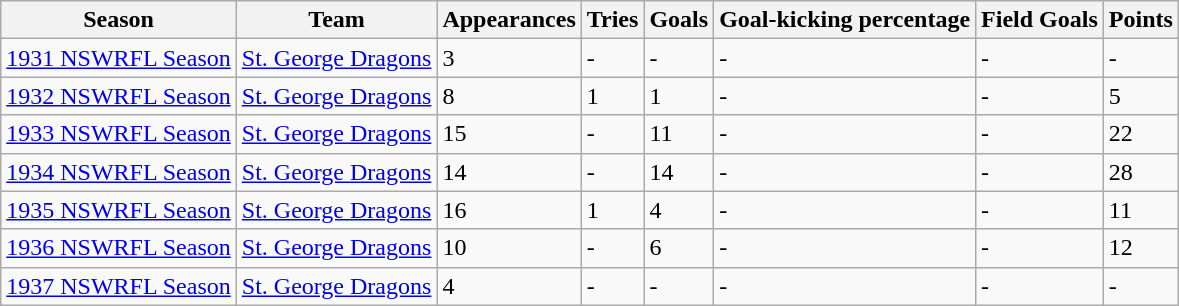<table class="wikitable">
<tr>
<th>Season</th>
<th>Team</th>
<th>Appearances</th>
<th>Tries</th>
<th>Goals</th>
<th>Goal-kicking percentage</th>
<th>Field Goals</th>
<th>Points</th>
</tr>
<tr>
<td><a href='#'>1931 NSWRFL Season</a></td>
<td><a href='#'>St. George Dragons</a></td>
<td>3</td>
<td>-</td>
<td>-</td>
<td>-</td>
<td>-</td>
<td>-</td>
</tr>
<tr>
<td><a href='#'>1932 NSWRFL Season</a></td>
<td><a href='#'>St. George Dragons</a></td>
<td>8</td>
<td>1</td>
<td>1</td>
<td>-</td>
<td>-</td>
<td>5</td>
</tr>
<tr>
<td><a href='#'>1933 NSWRFL Season</a></td>
<td><a href='#'>St. George Dragons</a></td>
<td>15</td>
<td>-</td>
<td>11</td>
<td>-</td>
<td>-</td>
<td>22</td>
</tr>
<tr>
<td><a href='#'>1934 NSWRFL Season</a></td>
<td><a href='#'>St. George Dragons</a></td>
<td>14</td>
<td>-</td>
<td>14</td>
<td>-</td>
<td>-</td>
<td>28</td>
</tr>
<tr>
<td><a href='#'>1935 NSWRFL Season</a></td>
<td><a href='#'>St. George Dragons</a></td>
<td>16</td>
<td>1</td>
<td>4</td>
<td>-</td>
<td>-</td>
<td>11</td>
</tr>
<tr>
<td><a href='#'>1936 NSWRFL Season</a></td>
<td><a href='#'>St. George Dragons</a></td>
<td>10</td>
<td>-</td>
<td>6</td>
<td>-</td>
<td>-</td>
<td>12</td>
</tr>
<tr>
<td><a href='#'>1937 NSWRFL Season</a></td>
<td><a href='#'>St. George Dragons</a></td>
<td>4</td>
<td>-</td>
<td>-</td>
<td>-</td>
<td>-</td>
<td>-</td>
</tr>
</table>
